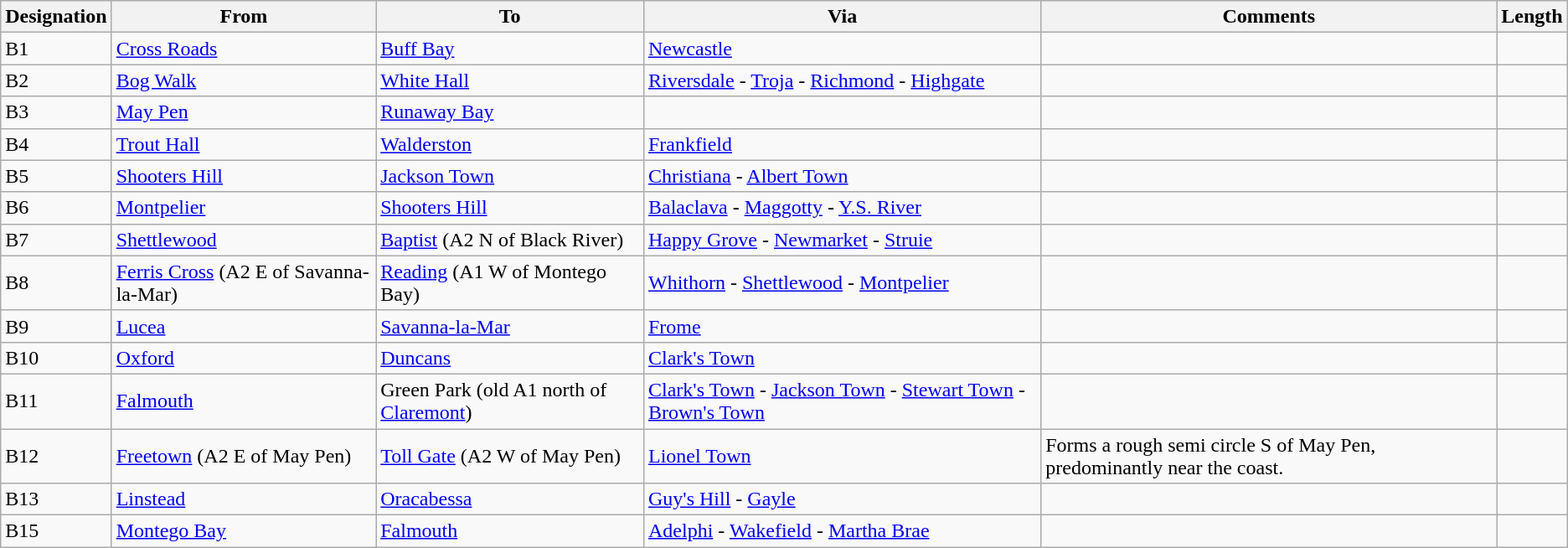<table class="wikitable">
<tr>
<th>Designation</th>
<th>From</th>
<th>To</th>
<th>Via</th>
<th>Comments</th>
<th>Length</th>
</tr>
<tr>
<td>B1</td>
<td><a href='#'>Cross Roads</a></td>
<td><a href='#'>Buff Bay</a></td>
<td><a href='#'>Newcastle</a></td>
<td></td>
<td></td>
</tr>
<tr>
<td>B2</td>
<td><a href='#'>Bog Walk</a></td>
<td><a href='#'>White Hall</a></td>
<td><a href='#'>Riversdale</a> - <a href='#'>Troja</a> - <a href='#'>Richmond</a> - <a href='#'>Highgate</a></td>
<td></td>
<td></td>
</tr>
<tr>
<td>B3</td>
<td><a href='#'>May Pen</a></td>
<td><a href='#'>Runaway Bay</a></td>
<td></td>
<td></td>
<td></td>
</tr>
<tr>
<td>B4</td>
<td><a href='#'>Trout Hall</a></td>
<td><a href='#'>Walderston</a></td>
<td><a href='#'>Frankfield</a></td>
<td></td>
<td></td>
</tr>
<tr>
<td>B5</td>
<td><a href='#'>Shooters Hill</a></td>
<td><a href='#'>Jackson Town</a></td>
<td><a href='#'>Christiana</a> - <a href='#'>Albert Town</a></td>
<td></td>
<td></td>
</tr>
<tr>
<td>B6</td>
<td><a href='#'>Montpelier</a></td>
<td><a href='#'>Shooters Hill</a></td>
<td><a href='#'>Balaclava</a> - <a href='#'>Maggotty</a> - <a href='#'>Y.S. River</a></td>
<td></td>
<td></td>
</tr>
<tr>
<td>B7</td>
<td><a href='#'>Shettlewood</a></td>
<td><a href='#'>Baptist</a> (A2 N of Black River)</td>
<td><a href='#'>Happy Grove</a> - <a href='#'>Newmarket</a> - <a href='#'>Struie</a></td>
<td></td>
<td></td>
</tr>
<tr>
<td>B8</td>
<td><a href='#'>Ferris Cross</a> (A2 E of Savanna-la-Mar)</td>
<td><a href='#'>Reading</a> (A1 W of Montego Bay)</td>
<td><a href='#'>Whithorn</a> - <a href='#'>Shettlewood</a> - <a href='#'>Montpelier</a></td>
<td></td>
<td></td>
</tr>
<tr>
<td>B9</td>
<td><a href='#'>Lucea</a></td>
<td><a href='#'>Savanna-la-Mar</a></td>
<td><a href='#'>Frome</a></td>
<td></td>
<td></td>
</tr>
<tr>
<td>B10</td>
<td><a href='#'>Oxford</a></td>
<td><a href='#'>Duncans</a></td>
<td><a href='#'>Clark's Town</a></td>
<td></td>
<td></td>
</tr>
<tr>
<td>B11</td>
<td><a href='#'>Falmouth</a></td>
<td>Green Park (old A1  north of <a href='#'>Claremont</a>)</td>
<td><a href='#'>Clark's Town</a> - <a href='#'>Jackson Town</a> - <a href='#'>Stewart Town</a> - <a href='#'>Brown's Town</a></td>
<td></td>
<td></td>
</tr>
<tr>
<td>B12</td>
<td><a href='#'>Freetown</a> (A2 E of May Pen)</td>
<td><a href='#'>Toll Gate</a> (A2 W of May Pen)</td>
<td><a href='#'>Lionel Town</a></td>
<td>Forms a rough semi circle S of May Pen, predominantly near the coast.</td>
<td></td>
</tr>
<tr>
<td>B13</td>
<td><a href='#'>Linstead</a></td>
<td><a href='#'>Oracabessa</a></td>
<td><a href='#'>Guy's Hill</a> - <a href='#'>Gayle</a></td>
<td></td>
<td></td>
</tr>
<tr>
<td>B15</td>
<td><a href='#'>Montego Bay</a></td>
<td><a href='#'>Falmouth</a></td>
<td><a href='#'>Adelphi</a> - <a href='#'>Wakefield</a> - <a href='#'>Martha Brae</a></td>
<td></td>
<td></td>
</tr>
</table>
